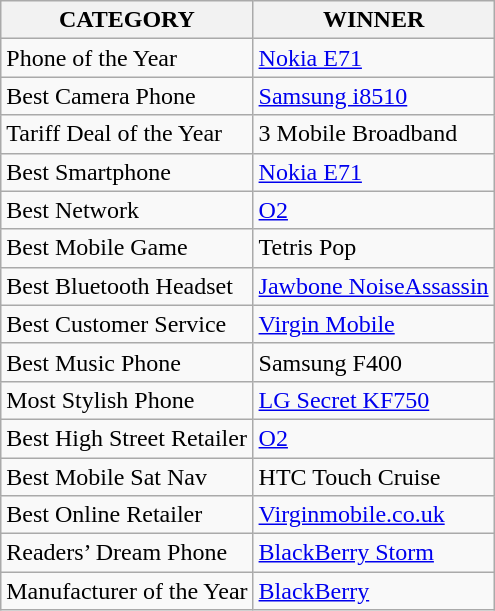<table class="wikitable" border="1">
<tr>
<th>CATEGORY</th>
<th>WINNER</th>
</tr>
<tr>
<td>Phone of the Year</td>
<td><a href='#'>Nokia E71</a></td>
</tr>
<tr>
<td>Best Camera Phone</td>
<td><a href='#'>Samsung i8510</a></td>
</tr>
<tr>
<td>Tariff Deal of the Year</td>
<td>3 Mobile Broadband</td>
</tr>
<tr>
<td>Best Smartphone</td>
<td><a href='#'>Nokia E71</a></td>
</tr>
<tr>
<td>Best Network</td>
<td><a href='#'>O2</a></td>
</tr>
<tr>
<td>Best Mobile Game</td>
<td>Tetris Pop</td>
</tr>
<tr>
<td>Best Bluetooth Headset</td>
<td><a href='#'>Jawbone NoiseAssassin</a></td>
</tr>
<tr>
<td>Best Customer Service</td>
<td><a href='#'>Virgin Mobile</a></td>
</tr>
<tr>
<td>Best Music Phone</td>
<td>Samsung F400</td>
</tr>
<tr>
<td>Most Stylish Phone</td>
<td><a href='#'>LG Secret KF750</a></td>
</tr>
<tr>
<td>Best High Street Retailer</td>
<td><a href='#'>O2</a></td>
</tr>
<tr>
<td>Best Mobile Sat Nav</td>
<td>HTC Touch Cruise</td>
</tr>
<tr>
<td>Best Online Retailer</td>
<td><a href='#'>Virginmobile.co.uk</a></td>
</tr>
<tr>
<td>Readers’ Dream Phone</td>
<td><a href='#'>BlackBerry Storm</a></td>
</tr>
<tr>
<td>Manufacturer of the Year</td>
<td><a href='#'>BlackBerry</a></td>
</tr>
</table>
